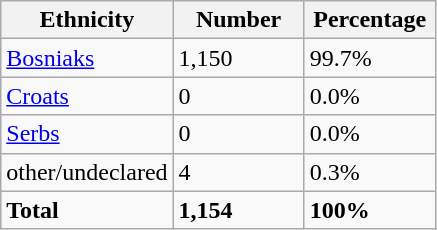<table class="wikitable">
<tr>
<th width="100px">Ethnicity</th>
<th width="80px">Number</th>
<th width="80px">Percentage</th>
</tr>
<tr>
<td><a href='#'>Bosniaks</a></td>
<td>1,150</td>
<td>99.7%</td>
</tr>
<tr>
<td><a href='#'>Croats</a></td>
<td>0</td>
<td>0.0%</td>
</tr>
<tr>
<td><a href='#'>Serbs</a></td>
<td>0</td>
<td>0.0%</td>
</tr>
<tr>
<td>other/undeclared</td>
<td>4</td>
<td>0.3%</td>
</tr>
<tr>
<td><strong>Total</strong></td>
<td><strong>1,154</strong></td>
<td><strong>100%</strong></td>
</tr>
</table>
